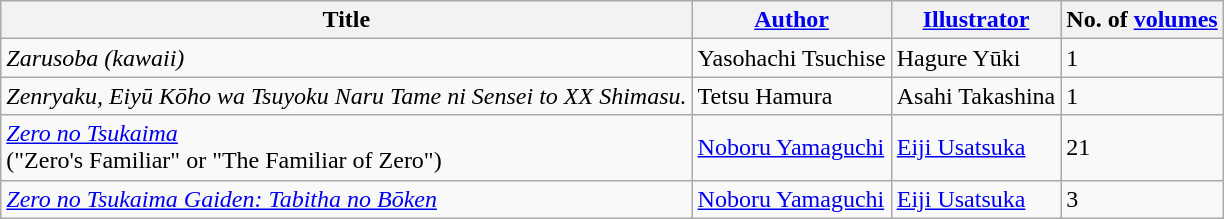<table class="wikitable">
<tr>
<th scope="col">Title</th>
<th scope="col"><a href='#'>Author</a></th>
<th scope="col"><a href='#'>Illustrator</a></th>
<th scope="col">No. of <a href='#'>volumes</a></th>
</tr>
<tr>
<td><em>Zarusoba (kawaii)</em></td>
<td>Yasohachi Tsuchise</td>
<td>Hagure Yūki</td>
<td>1</td>
</tr>
<tr>
<td><em>Zenryaku, Eiyū Kōho wa Tsuyoku Naru Tame ni Sensei to XX Shimasu.</em></td>
<td>Tetsu Hamura</td>
<td>Asahi Takashina</td>
<td>1</td>
</tr>
<tr>
<td><em><a href='#'>Zero no Tsukaima</a></em><br>("Zero's Familiar" or "The Familiar of Zero")</td>
<td><a href='#'>Noboru Yamaguchi</a></td>
<td><a href='#'>Eiji Usatsuka</a></td>
<td>21</td>
</tr>
<tr>
<td><em><a href='#'>Zero no Tsukaima Gaiden: Tabitha no Bōken</a></em></td>
<td><a href='#'>Noboru Yamaguchi</a></td>
<td><a href='#'>Eiji Usatsuka</a></td>
<td>3</td>
</tr>
</table>
